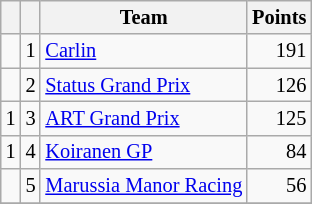<table class="wikitable" style="font-size: 85%;">
<tr>
<th></th>
<th></th>
<th>Team</th>
<th>Points</th>
</tr>
<tr>
<td align="left"></td>
<td align="center">1</td>
<td> <a href='#'>Carlin</a></td>
<td align="right">191</td>
</tr>
<tr>
<td align="left"></td>
<td align="center">2</td>
<td> <a href='#'>Status Grand Prix</a></td>
<td align="right">126</td>
</tr>
<tr>
<td align="left"> 1</td>
<td align="center">3</td>
<td> <a href='#'>ART Grand Prix</a></td>
<td align="right">125</td>
</tr>
<tr>
<td align="left"> 1</td>
<td align="center">4</td>
<td> <a href='#'>Koiranen GP</a></td>
<td align="right">84</td>
</tr>
<tr>
<td align="left"></td>
<td align="center">5</td>
<td> <a href='#'>Marussia Manor Racing</a></td>
<td align="right">56</td>
</tr>
<tr>
</tr>
</table>
